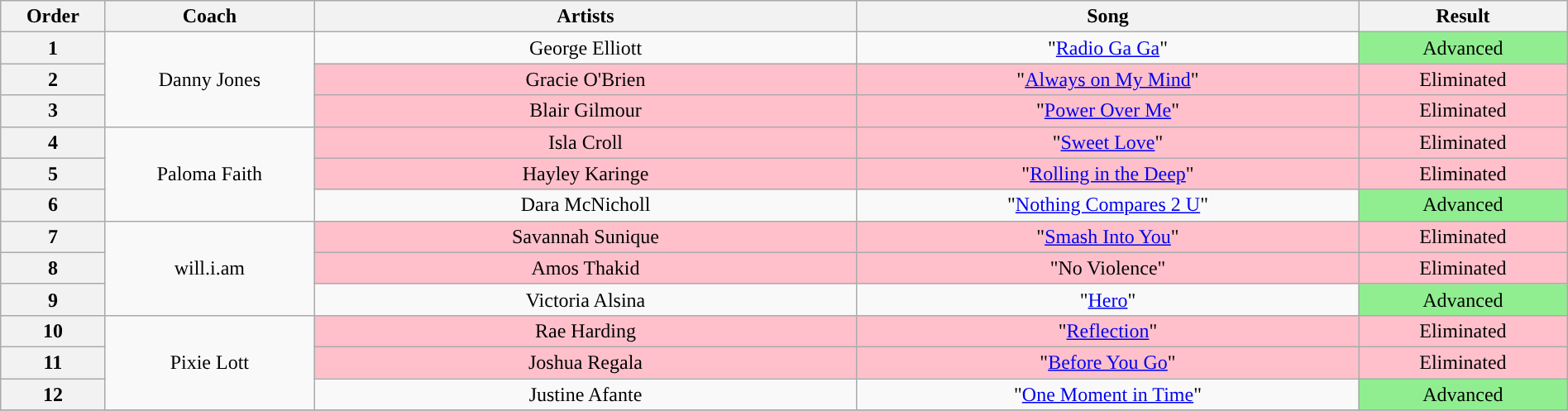<table class="wikitable" style="text-align:center; width:100%;”">
<tr>
<th style="width:05%;">Order</th>
<th style="width:10%;">Coach</th>
<th style="width:26%;">Artists</th>
<th style="width:24%;">Song</th>
<th style="width:10%;">Result</th>
</tr>
<tr>
<th scope="col">1</th>
<td rowspan="3">Danny Jones</td>
<td>George Elliott</td>
<td>"<a href='#'>Radio Ga Ga</a>"</td>
<td style="background:lightgreen;text-align:center;">Advanced</td>
</tr>
<tr>
<th scope="col">2</th>
<td style="background:pink;text-align:center;">Gracie O'Brien</td>
<td style="background:pink;text-align:center;">"<a href='#'>Always on My Mind</a>"</td>
<td style="background:pink;text-align:center;">Eliminated</td>
</tr>
<tr>
<th scope="col">3</th>
<td style="background:pink;text-align:center;">Blair Gilmour</td>
<td style="background:pink;text-align:center;">"<a href='#'>Power Over Me</a>"</td>
<td style="background:pink;text-align:center;">Eliminated</td>
</tr>
<tr>
<th scope="col">4</th>
<td rowspan="3">Paloma Faith</td>
<td style="background:pink;text-align:center;">Isla Croll</td>
<td style="background:pink;text-align:center;">"<a href='#'>Sweet Love</a>"</td>
<td style="background:pink;text-align:center;">Eliminated</td>
</tr>
<tr>
<th scope="col">5</th>
<td style="background:pink;text-align:center;">Hayley Karinge</td>
<td style="background:pink;text-align:center;">"<a href='#'>Rolling in the Deep</a>"</td>
<td style="background:pink;text-align:center;">Eliminated</td>
</tr>
<tr>
<th scope="col">6</th>
<td>Dara McNicholl</td>
<td>"<a href='#'>Nothing Compares 2 U</a>"</td>
<td style="background:lightgreen;text-align:center;">Advanced</td>
</tr>
<tr>
<th scope="col">7</th>
<td rowspan="3">will.i.am</td>
<td style="background:pink;text-align:center;">Savannah Sunique</td>
<td style="background:pink;text-align:center;">"<a href='#'>Smash Into You</a>"</td>
<td style="background:pink;text-align:center;">Eliminated</td>
</tr>
<tr>
<th scope="col">8</th>
<td style="background:pink;text-align:center;">Amos Thakid</td>
<td style="background:pink;text-align:center;">"No Violence"</td>
<td style="background:pink;text-align:center;">Eliminated</td>
</tr>
<tr>
<th scope="col">9</th>
<td>Victoria Alsina</td>
<td>"<a href='#'>Hero</a>"</td>
<td style="background:lightgreen;text-align:center;">Advanced</td>
</tr>
<tr>
<th scope="col">10</th>
<td rowspan="3">Pixie Lott</td>
<td style="background:pink;text-align:center;">Rae Harding</td>
<td style="background:pink;text-align:center;">"<a href='#'>Reflection</a>"</td>
<td style="background:pink;text-align:center;">Eliminated</td>
</tr>
<tr>
<th scope="col">11</th>
<td style="background:pink;text-align:center;">Joshua Regala</td>
<td style="background:pink;text-align:center;">"<a href='#'>Before You Go</a>"</td>
<td style="background:pink;text-align:center;">Eliminated</td>
</tr>
<tr>
<th scope="col">12</th>
<td>Justine Afante</td>
<td>"<a href='#'>One Moment in Time</a>"</td>
<td style="background:lightgreen;text-align:center;">Advanced</td>
</tr>
<tr>
</tr>
</table>
